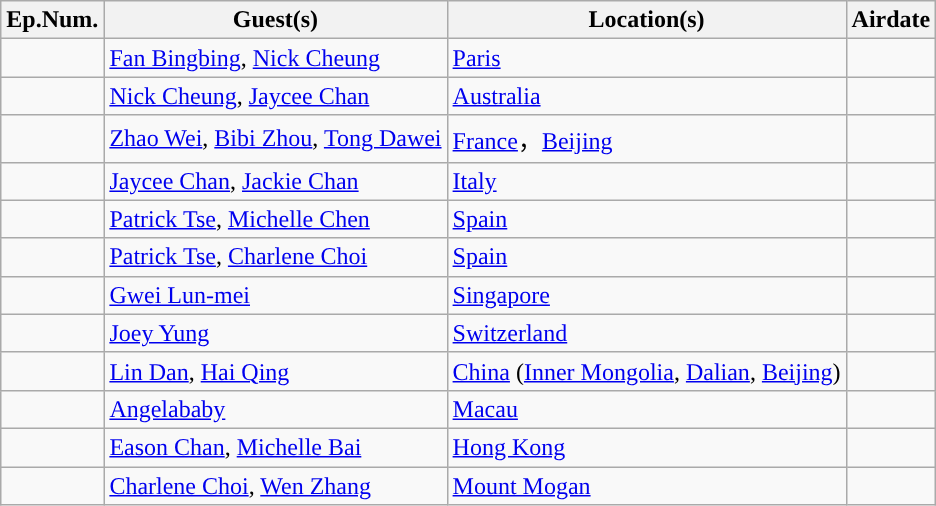<table class="wikitable plainrowheaders">
<tr>
<th scope="col" style="background-color: width=3%">Ep.Num.</th>
<th scope="col" style="background-color: width=15%">Guest(s)</th>
<th scope="col" style="background-color: width=15%">Location(s)</th>
<th scope="col" style="background-color: width=4%">Airdate</th>
</tr>
<tr>
<td></td>
<td><a href='#'>Fan Bingbing</a>, <a href='#'>Nick Cheung</a></td>
<td><a href='#'>Paris</a></td>
<td></td>
</tr>
<tr>
<td></td>
<td><a href='#'>Nick Cheung</a>, <a href='#'>Jaycee Chan</a></td>
<td><a href='#'>Australia</a></td>
<td></td>
</tr>
<tr>
<td></td>
<td><a href='#'>Zhao Wei</a>, <a href='#'>Bibi Zhou</a>, <a href='#'>Tong Dawei</a></td>
<td><a href='#'>France</a>，<a href='#'>Beijing</a></td>
<td></td>
</tr>
<tr>
<td></td>
<td><a href='#'>Jaycee Chan</a>, <a href='#'>Jackie Chan</a></td>
<td><a href='#'>Italy</a></td>
<td></td>
</tr>
<tr>
<td></td>
<td><a href='#'>Patrick Tse</a>, <a href='#'>Michelle Chen</a></td>
<td><a href='#'>Spain</a></td>
<td></td>
</tr>
<tr>
<td></td>
<td><a href='#'>Patrick Tse</a>, <a href='#'>Charlene Choi</a></td>
<td><a href='#'>Spain</a></td>
<td></td>
</tr>
<tr>
<td></td>
<td><a href='#'>Gwei Lun-mei</a></td>
<td><a href='#'>Singapore</a></td>
<td></td>
</tr>
<tr>
<td></td>
<td><a href='#'>Joey Yung</a></td>
<td><a href='#'>Switzerland</a></td>
<td></td>
</tr>
<tr>
<td></td>
<td><a href='#'>Lin Dan</a>, <a href='#'>Hai Qing</a></td>
<td><a href='#'>China</a> (<a href='#'>Inner Mongolia</a>, <a href='#'>Dalian</a>, <a href='#'>Beijing</a>)</td>
<td></td>
</tr>
<tr>
<td></td>
<td><a href='#'>Angelababy</a></td>
<td><a href='#'>Macau</a></td>
<td></td>
</tr>
<tr>
<td></td>
<td><a href='#'>Eason Chan</a>, <a href='#'>Michelle Bai</a></td>
<td><a href='#'>Hong Kong</a></td>
<td></td>
</tr>
<tr>
<td></td>
<td><a href='#'>Charlene Choi</a>, <a href='#'>Wen Zhang</a></td>
<td><a href='#'>Mount Mogan</a></td>
<td></td>
</tr>
</table>
